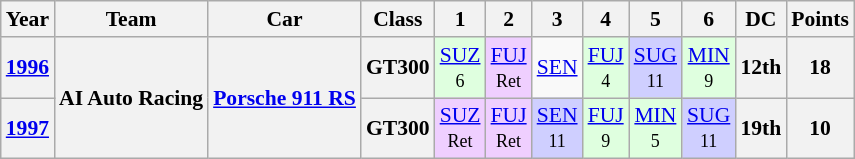<table class="wikitable" style="text-align:center; font-size:90%">
<tr>
<th>Year</th>
<th>Team</th>
<th>Car</th>
<th>Class</th>
<th>1</th>
<th>2</th>
<th>3</th>
<th>4</th>
<th>5</th>
<th>6</th>
<th>DC</th>
<th>Points</th>
</tr>
<tr>
<th><a href='#'>1996</a></th>
<th rowspan="2">AI Auto Racing</th>
<th rowspan="2"><a href='#'>Porsche 911 RS</a></th>
<th>GT300</th>
<td bgcolor="#DFFFDF"><a href='#'>SUZ</a><br><small>6</small></td>
<td bgcolor="#EFCFFF"><a href='#'>FUJ</a><br><small>Ret</small></td>
<td><a href='#'>SEN</a></td>
<td bgcolor="#DFFFDF"><a href='#'>FUJ</a><br><small>4</small></td>
<td bgcolor="#CFCFFF"><a href='#'>SUG</a><br><small>11</small></td>
<td bgcolor="#DFFFDF"><a href='#'>MIN</a><br><small>9</small></td>
<th>12th</th>
<th>18</th>
</tr>
<tr>
<th><a href='#'>1997</a></th>
<th>GT300</th>
<td bgcolor="#EFCFFF"><a href='#'>SUZ</a><br><small>Ret</small></td>
<td bgcolor="#EFCFFF"><a href='#'>FUJ</a><br><small>Ret</small></td>
<td bgcolor="#CFCFFF"><a href='#'>SEN</a><br><small>11</small></td>
<td bgcolor="#DFFFDF"><a href='#'>FUJ</a><br><small>9</small></td>
<td bgcolor="#DFFFDF"><a href='#'>MIN</a><br><small>5</small></td>
<td bgcolor="#CFCFFF"><a href='#'>SUG</a><br><small>11</small></td>
<th>19th</th>
<th>10</th>
</tr>
</table>
